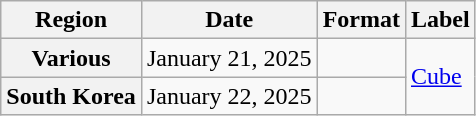<table class="wikitable plainrowheaders">
<tr>
<th scope="col">Region</th>
<th scope="col">Date</th>
<th scope="col">Format</th>
<th scope="col">Label</th>
</tr>
<tr>
<th scope="row">Various</th>
<td>January 21, 2025</td>
<td></td>
<td rowspan="2"><a href='#'>Cube</a></td>
</tr>
<tr>
<th scope="row">South Korea</th>
<td>January 22, 2025</td>
<td></td>
</tr>
</table>
